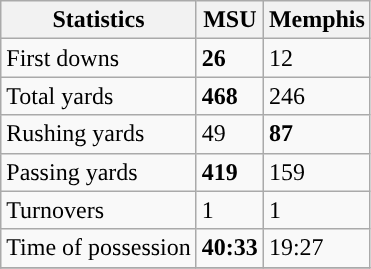<table class="wikitable" style="float: left;">
<tr>
<th>Statistics</th>
<th>MSU</th>
<th>Memphis</th>
</tr>
<tr>
<td>First downs</td>
<td><strong>26</strong></td>
<td>12</td>
</tr>
<tr>
<td>Total yards</td>
<td><strong>468</strong></td>
<td>246</td>
</tr>
<tr>
<td>Rushing yards</td>
<td>49</td>
<td><strong>87</strong></td>
</tr>
<tr>
<td>Passing yards</td>
<td><strong>419</strong></td>
<td>159</td>
</tr>
<tr>
<td>Turnovers</td>
<td>1</td>
<td>1</td>
</tr>
<tr>
<td>Time of possession</td>
<td><strong>40:33</strong></td>
<td>19:27</td>
</tr>
<tr>
</tr>
</table>
